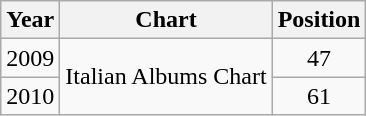<table class="wikitable">
<tr>
<th>Year</th>
<th>Chart</th>
<th>Position</th>
</tr>
<tr>
<td style="text-align:center;">2009</td>
<td rowspan="2">Italian Albums Chart</td>
<td style="text-align:center;">47</td>
</tr>
<tr>
<td style="text-align:center;">2010</td>
<td style="text-align:center;">61</td>
</tr>
</table>
